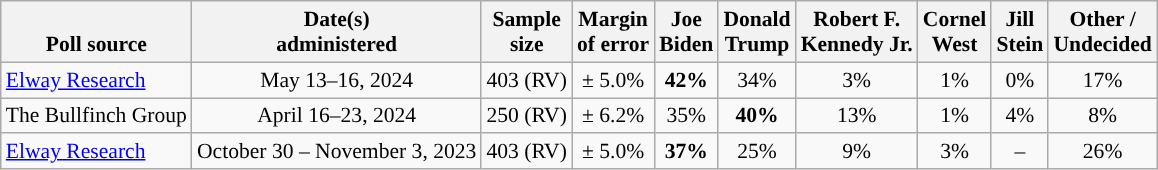<table class="wikitable sortable mw-datatable" style="font-size:90%;text-align:center;line-height:17px">
<tr valign=bottom>
<th>Poll source</th>
<th>Date(s)<br>administered</th>
<th>Sample<br>size</th>
<th>Margin<br>of error</th>
<th class="unsortable">Joe<br>Biden<br></th>
<th class="unsortable">Donald<br>Trump<br></th>
<th class="unsortable">Robert F.<br>Kennedy Jr.<br></th>
<th class="unsortable">Cornel<br>West<br></th>
<th class="unsortable">Jill<br>Stein<br></th>
<th class="unsortable">Other /<br>Undecided</th>
</tr>
<tr>
<td style="text-align:left;"><a href='#'>Elway Research</a></td>
<td>May 13–16, 2024</td>
<td>403 (RV)</td>
<td>± 5.0%</td>
<td style="color:black;background-color:"><strong>42%</strong></td>
<td>34%</td>
<td>3%</td>
<td>1%</td>
<td>0%</td>
<td>17%</td>
</tr>
<tr>
<td style="text-align:left;">The Bullfinch Group</td>
<td>April 16–23, 2024</td>
<td>250 (RV)</td>
<td>± 6.2%</td>
<td>35%</td>
<td style="background-color:"><strong>40%</strong></td>
<td>13%</td>
<td>1%</td>
<td>4%</td>
<td>8%</td>
</tr>
<tr>
<td style="text-align:left;"><a href='#'>Elway Research</a></td>
<td data-sort-value="2023-06-08">October 30 – November 3, 2023</td>
<td>403 (RV)</td>
<td>± 5.0%</td>
<td style="color:black;background-color:"><strong>37%</strong></td>
<td>25%</td>
<td>9%</td>
<td>3%</td>
<td>–</td>
<td>26%</td>
</tr>
</table>
